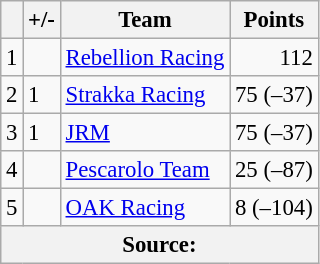<table class="wikitable" style="font-size: 95%;">
<tr>
<th scope="col"></th>
<th scope="col">+/-</th>
<th scope="col">Team</th>
<th scope="col">Points</th>
</tr>
<tr>
<td align="center">1</td>
<td align="left"></td>
<td> <a href='#'>Rebellion Racing</a></td>
<td align="right">112</td>
</tr>
<tr>
<td align="center">2</td>
<td align="left"> 1</td>
<td> <a href='#'>Strakka Racing</a></td>
<td align="right">75 (–37)</td>
</tr>
<tr>
<td align="center">3</td>
<td align="left"> 1</td>
<td> <a href='#'>JRM</a></td>
<td align="right">75 (–37)</td>
</tr>
<tr>
<td align="center">4</td>
<td align="left"></td>
<td> <a href='#'>Pescarolo Team</a></td>
<td align="right">25 (–87)</td>
</tr>
<tr>
<td align="center">5</td>
<td align="left"></td>
<td> <a href='#'>OAK Racing</a></td>
<td align="right">8 (–104)</td>
</tr>
<tr>
<th colspan="4">Source:</th>
</tr>
</table>
